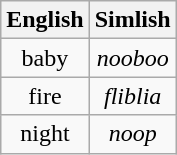<table class="wikitable" style="text-align: center; float:right;">
<tr>
<th>English</th>
<th>Simlish</th>
</tr>
<tr ->
<td>baby</td>
<td><em>nooboo</em></td>
</tr>
<tr ->
<td>fire</td>
<td><em>fliblia</em></td>
</tr>
<tr ->
<td>night</td>
<td><em>noop</em></td>
</tr>
</table>
